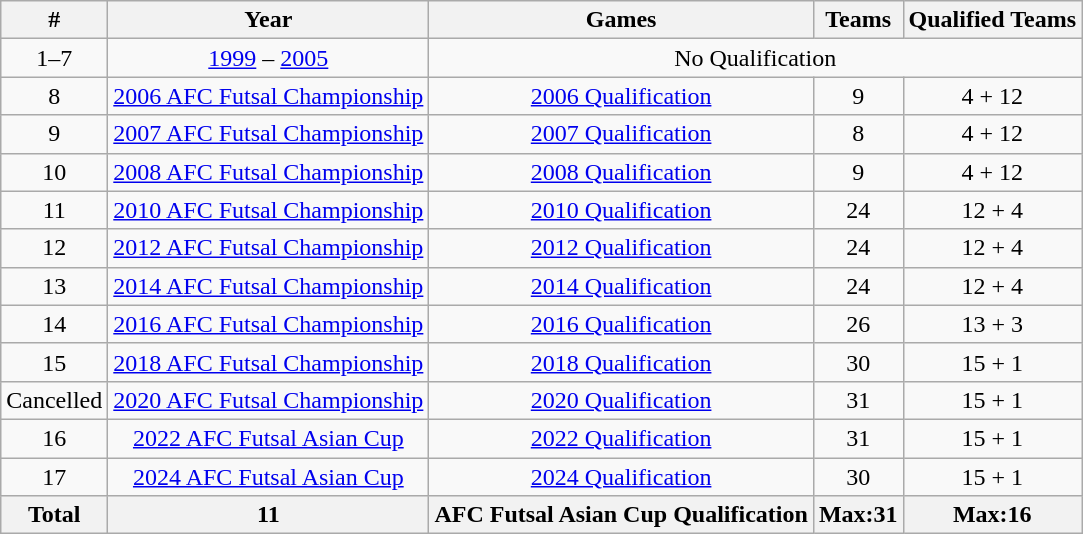<table class="wikitable sortable" style="text-align:center">
<tr>
<th>#</th>
<th>Year</th>
<th>Games</th>
<th>Teams</th>
<th>Qualified Teams</th>
</tr>
<tr>
<td>1–7</td>
<td><a href='#'>1999</a> – <a href='#'>2005</a></td>
<td colspan=3>No Qualification</td>
</tr>
<tr>
<td>8</td>
<td><a href='#'>2006 AFC Futsal Championship</a></td>
<td><a href='#'>2006 Qualification</a></td>
<td>9</td>
<td>4 + 12</td>
</tr>
<tr>
<td>9</td>
<td><a href='#'>2007 AFC Futsal Championship</a></td>
<td><a href='#'>2007 Qualification</a></td>
<td>8</td>
<td>4 + 12</td>
</tr>
<tr>
<td>10</td>
<td><a href='#'>2008 AFC Futsal Championship</a></td>
<td><a href='#'>2008 Qualification</a></td>
<td>9</td>
<td>4 + 12</td>
</tr>
<tr>
<td>11</td>
<td><a href='#'>2010 AFC Futsal Championship</a></td>
<td><a href='#'>2010 Qualification</a></td>
<td>24</td>
<td>12 + 4</td>
</tr>
<tr>
<td>12</td>
<td><a href='#'>2012 AFC Futsal Championship</a></td>
<td><a href='#'>2012 Qualification</a></td>
<td>24</td>
<td>12 + 4</td>
</tr>
<tr>
<td>13</td>
<td><a href='#'>2014 AFC Futsal Championship</a></td>
<td><a href='#'>2014 Qualification</a></td>
<td>24</td>
<td>12 + 4</td>
</tr>
<tr>
<td>14</td>
<td><a href='#'>2016 AFC Futsal Championship</a></td>
<td><a href='#'>2016 Qualification</a></td>
<td>26</td>
<td>13 + 3</td>
</tr>
<tr>
<td>15</td>
<td><a href='#'>2018 AFC Futsal Championship</a></td>
<td><a href='#'>2018 Qualification</a></td>
<td>30</td>
<td>15 + 1</td>
</tr>
<tr>
<td>Cancelled</td>
<td><a href='#'>2020 AFC Futsal Championship</a></td>
<td><a href='#'>2020 Qualification</a></td>
<td>31</td>
<td>15 + 1</td>
</tr>
<tr>
<td>16</td>
<td><a href='#'>2022 AFC Futsal Asian Cup</a></td>
<td><a href='#'>2022 Qualification</a></td>
<td>31</td>
<td>15 + 1</td>
</tr>
<tr>
<td>17</td>
<td><a href='#'>2024 AFC Futsal Asian Cup</a></td>
<td><a href='#'>2024 Qualification</a></td>
<td>30</td>
<td>15 + 1</td>
</tr>
<tr>
<th><strong>Total</strong></th>
<th>11</th>
<th>AFC Futsal Asian Cup Qualification</th>
<th>Max:31</th>
<th>Max:16</th>
</tr>
</table>
